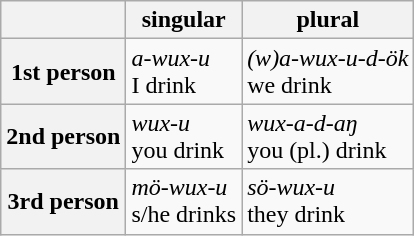<table class="wikitable">
<tr>
<th></th>
<th>singular</th>
<th>plural</th>
</tr>
<tr>
<th>1st person</th>
<td><em>a-wux-u</em><br>I drink</td>
<td><em>(w)a-wux-u-d-ök</em><br>we drink</td>
</tr>
<tr>
<th>2nd person</th>
<td><em>wux-u</em><br>you drink</td>
<td><em>wux-a-d-aŋ</em><br>you (pl.) drink</td>
</tr>
<tr>
<th>3rd person</th>
<td><em>mö-wux-u</em><br>s/he drinks</td>
<td><em>sö-wux-u</em><br>they drink</td>
</tr>
</table>
